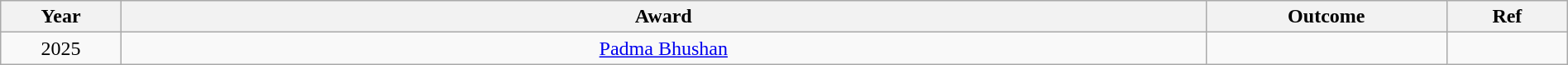<table class="wikitable sortable" style="width:100%;">
<tr>
<th width="5%">Year</th>
<th style="width:45%;">Award</th>
<th style="width:10%;">Outcome</th>
<th style="width:5%;">Ref</th>
</tr>
<tr>
<td style="text-align:center;">2025</td>
<td style="text-align:center;"><a href='#'>Padma Bhushan</a></td>
<td></td>
<td></td>
</tr>
</table>
